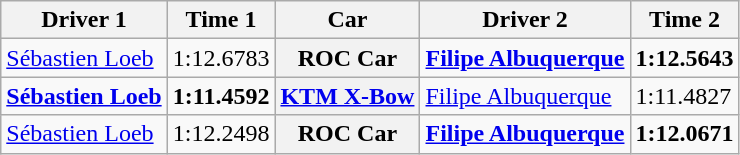<table class="wikitable">
<tr>
<th>Driver 1</th>
<th>Time 1</th>
<th>Car</th>
<th>Driver 2</th>
<th>Time 2</th>
</tr>
<tr>
<td> <a href='#'>Sébastien Loeb</a></td>
<td>1:12.6783</td>
<th>ROC Car</th>
<td> <strong><a href='#'>Filipe Albuquerque</a></strong></td>
<td><strong>1:12.5643</strong></td>
</tr>
<tr>
<td> <strong><a href='#'>Sébastien Loeb</a></strong></td>
<td><strong>1:11.4592</strong></td>
<th><a href='#'>KTM X-Bow</a></th>
<td> <a href='#'>Filipe Albuquerque</a></td>
<td>1:11.4827</td>
</tr>
<tr>
<td> <a href='#'>Sébastien Loeb</a></td>
<td>1:12.2498</td>
<th>ROC Car</th>
<td> <strong><a href='#'>Filipe Albuquerque</a></strong></td>
<td><strong>1:12.0671</strong></td>
</tr>
</table>
